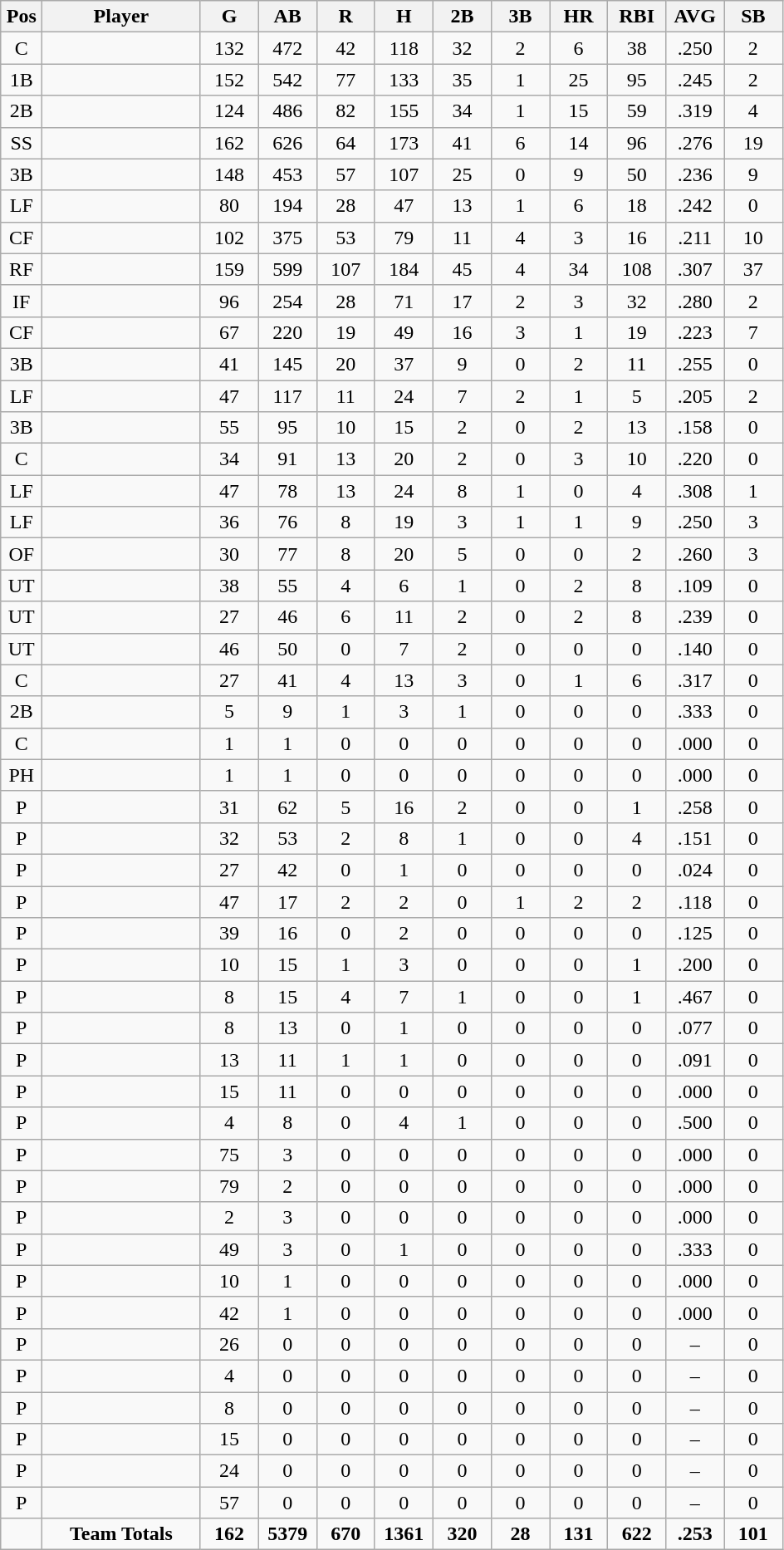<table class="wikitable sortable">
<tr>
<th bgcolor="#DDDDFF" width="5%">Pos</th>
<th bgcolor="#DDDDFF" width="19%">Player</th>
<th bgcolor="#DDDDFF" width="7%">G</th>
<th bgcolor="#DDDDFF" width="7%">AB</th>
<th bgcolor="#DDDDFF" width="7%">R</th>
<th bgcolor="#DDDDFF" width="7%">H</th>
<th bgcolor="#DDDDFF" width="7%">2B</th>
<th bgcolor="#DDDDFF" width="7%">3B</th>
<th bgcolor="#DDDDFF" width="7%">HR</th>
<th bgcolor="#DDDDFF" width="7%">RBI</th>
<th bgcolor="#DDDDFF" width="7%">AVG</th>
<th bgcolor="#DDDDFF" width="7%">SB</th>
</tr>
<tr align="center">
<td>C</td>
<td></td>
<td>132</td>
<td>472</td>
<td>42</td>
<td>118</td>
<td>32</td>
<td>2</td>
<td>6</td>
<td>38</td>
<td>.250</td>
<td>2</td>
</tr>
<tr align="center">
<td>1B</td>
<td></td>
<td>152</td>
<td>542</td>
<td>77</td>
<td>133</td>
<td>35</td>
<td>1</td>
<td>25</td>
<td>95</td>
<td>.245</td>
<td>2</td>
</tr>
<tr align="center">
<td>2B</td>
<td></td>
<td>124</td>
<td>486</td>
<td>82</td>
<td>155</td>
<td>34</td>
<td>1</td>
<td>15</td>
<td>59</td>
<td>.319</td>
<td>4</td>
</tr>
<tr align="center">
<td>SS</td>
<td></td>
<td>162</td>
<td>626</td>
<td>64</td>
<td>173</td>
<td>41</td>
<td>6</td>
<td>14</td>
<td>96</td>
<td>.276</td>
<td>19</td>
</tr>
<tr align="center">
<td>3B</td>
<td></td>
<td>148</td>
<td>453</td>
<td>57</td>
<td>107</td>
<td>25</td>
<td>0</td>
<td>9</td>
<td>50</td>
<td>.236</td>
<td>9</td>
</tr>
<tr align="center">
<td>LF</td>
<td></td>
<td>80</td>
<td>194</td>
<td>28</td>
<td>47</td>
<td>13</td>
<td>1</td>
<td>6</td>
<td>18</td>
<td>.242</td>
<td>0</td>
</tr>
<tr align="center">
<td>CF</td>
<td></td>
<td>102</td>
<td>375</td>
<td>53</td>
<td>79</td>
<td>11</td>
<td>4</td>
<td>3</td>
<td>16</td>
<td>.211</td>
<td>10</td>
</tr>
<tr align="center">
<td>RF</td>
<td></td>
<td>159</td>
<td>599</td>
<td>107</td>
<td>184</td>
<td>45</td>
<td>4</td>
<td>34</td>
<td>108</td>
<td>.307</td>
<td>37</td>
</tr>
<tr align="center">
<td>IF</td>
<td></td>
<td>96</td>
<td>254</td>
<td>28</td>
<td>71</td>
<td>17</td>
<td>2</td>
<td>3</td>
<td>32</td>
<td>.280</td>
<td>2</td>
</tr>
<tr align="center">
<td>CF</td>
<td></td>
<td>67</td>
<td>220</td>
<td>19</td>
<td>49</td>
<td>16</td>
<td>3</td>
<td>1</td>
<td>19</td>
<td>.223</td>
<td>7</td>
</tr>
<tr align="center">
<td>3B</td>
<td></td>
<td>41</td>
<td>145</td>
<td>20</td>
<td>37</td>
<td>9</td>
<td>0</td>
<td>2</td>
<td>11</td>
<td>.255</td>
<td>0</td>
</tr>
<tr align="center">
<td>LF</td>
<td></td>
<td>47</td>
<td>117</td>
<td>11</td>
<td>24</td>
<td>7</td>
<td>2</td>
<td>1</td>
<td>5</td>
<td>.205</td>
<td>2</td>
</tr>
<tr align="center">
<td>3B</td>
<td></td>
<td>55</td>
<td>95</td>
<td>10</td>
<td>15</td>
<td>2</td>
<td>0</td>
<td>2</td>
<td>13</td>
<td>.158</td>
<td>0</td>
</tr>
<tr align="center">
<td>C</td>
<td></td>
<td>34</td>
<td>91</td>
<td>13</td>
<td>20</td>
<td>2</td>
<td>0</td>
<td>3</td>
<td>10</td>
<td>.220</td>
<td>0</td>
</tr>
<tr align="center">
<td>LF</td>
<td></td>
<td>47</td>
<td>78</td>
<td>13</td>
<td>24</td>
<td>8</td>
<td>1</td>
<td>0</td>
<td>4</td>
<td>.308</td>
<td>1</td>
</tr>
<tr align="center">
<td>LF</td>
<td></td>
<td>36</td>
<td>76</td>
<td>8</td>
<td>19</td>
<td>3</td>
<td>1</td>
<td>1</td>
<td>9</td>
<td>.250</td>
<td>3</td>
</tr>
<tr align="center">
<td>OF</td>
<td></td>
<td>30</td>
<td>77</td>
<td>8</td>
<td>20</td>
<td>5</td>
<td>0</td>
<td>0</td>
<td>2</td>
<td>.260</td>
<td>3</td>
</tr>
<tr align="center">
<td>UT</td>
<td></td>
<td>38</td>
<td>55</td>
<td>4</td>
<td>6</td>
<td>1</td>
<td>0</td>
<td>2</td>
<td>8</td>
<td>.109</td>
<td>0</td>
</tr>
<tr align="center">
<td>UT</td>
<td></td>
<td>27</td>
<td>46</td>
<td>6</td>
<td>11</td>
<td>2</td>
<td>0</td>
<td>2</td>
<td>8</td>
<td>.239</td>
<td>0</td>
</tr>
<tr align="center">
<td>UT</td>
<td></td>
<td>46</td>
<td>50</td>
<td>0</td>
<td>7</td>
<td>2</td>
<td>0</td>
<td>0</td>
<td>0</td>
<td>.140</td>
<td>0</td>
</tr>
<tr align="center">
<td>C</td>
<td></td>
<td>27</td>
<td>41</td>
<td>4</td>
<td>13</td>
<td>3</td>
<td>0</td>
<td>1</td>
<td>6</td>
<td>.317</td>
<td>0</td>
</tr>
<tr align="center">
<td>2B</td>
<td></td>
<td>5</td>
<td>9</td>
<td>1</td>
<td>3</td>
<td>1</td>
<td>0</td>
<td>0</td>
<td>0</td>
<td>.333</td>
<td>0</td>
</tr>
<tr align="center">
<td>C</td>
<td></td>
<td>1</td>
<td>1</td>
<td>0</td>
<td>0</td>
<td>0</td>
<td>0</td>
<td>0</td>
<td>0</td>
<td>.000</td>
<td>0</td>
</tr>
<tr align="center">
<td>PH</td>
<td></td>
<td>1</td>
<td>1</td>
<td>0</td>
<td>0</td>
<td>0</td>
<td>0</td>
<td>0</td>
<td>0</td>
<td>.000</td>
<td>0</td>
</tr>
<tr align="center">
<td>P</td>
<td></td>
<td>31</td>
<td>62</td>
<td>5</td>
<td>16</td>
<td>2</td>
<td>0</td>
<td>0</td>
<td>1</td>
<td>.258</td>
<td>0</td>
</tr>
<tr align="center">
<td>P</td>
<td></td>
<td>32</td>
<td>53</td>
<td>2</td>
<td>8</td>
<td>1</td>
<td>0</td>
<td>0</td>
<td>4</td>
<td>.151</td>
<td>0</td>
</tr>
<tr align="center">
<td>P</td>
<td></td>
<td>27</td>
<td>42</td>
<td>0</td>
<td>1</td>
<td>0</td>
<td>0</td>
<td>0</td>
<td>0</td>
<td>.024</td>
<td>0</td>
</tr>
<tr align="center">
<td>P</td>
<td></td>
<td>47</td>
<td>17</td>
<td>2</td>
<td>2</td>
<td>0</td>
<td>1</td>
<td>2</td>
<td>2</td>
<td>.118</td>
<td>0</td>
</tr>
<tr align="center">
<td>P</td>
<td></td>
<td>39</td>
<td>16</td>
<td>0</td>
<td>2</td>
<td>0</td>
<td>0</td>
<td>0</td>
<td>0</td>
<td>.125</td>
<td>0</td>
</tr>
<tr align="center">
<td>P</td>
<td></td>
<td>10</td>
<td>15</td>
<td>1</td>
<td>3</td>
<td>0</td>
<td>0</td>
<td>0</td>
<td>1</td>
<td>.200</td>
<td>0</td>
</tr>
<tr align="center">
<td>P</td>
<td></td>
<td>8</td>
<td>15</td>
<td>4</td>
<td>7</td>
<td>1</td>
<td>0</td>
<td>0</td>
<td>1</td>
<td>.467</td>
<td>0</td>
</tr>
<tr align="center">
<td>P</td>
<td></td>
<td>8</td>
<td>13</td>
<td>0</td>
<td>1</td>
<td>0</td>
<td>0</td>
<td>0</td>
<td>0</td>
<td>.077</td>
<td>0</td>
</tr>
<tr align="center">
<td>P</td>
<td></td>
<td>13</td>
<td>11</td>
<td>1</td>
<td>1</td>
<td>0</td>
<td>0</td>
<td>0</td>
<td>0</td>
<td>.091</td>
<td>0</td>
</tr>
<tr align="center">
<td>P</td>
<td></td>
<td>15</td>
<td>11</td>
<td>0</td>
<td>0</td>
<td>0</td>
<td>0</td>
<td>0</td>
<td>0</td>
<td>.000</td>
<td>0</td>
</tr>
<tr align="center">
<td>P</td>
<td></td>
<td>4</td>
<td>8</td>
<td>0</td>
<td>4</td>
<td>1</td>
<td>0</td>
<td>0</td>
<td>0</td>
<td>.500</td>
<td>0</td>
</tr>
<tr align="center">
<td>P</td>
<td></td>
<td>75</td>
<td>3</td>
<td>0</td>
<td>0</td>
<td>0</td>
<td>0</td>
<td>0</td>
<td>0</td>
<td>.000</td>
<td>0</td>
</tr>
<tr align="center">
<td>P</td>
<td></td>
<td>79</td>
<td>2</td>
<td>0</td>
<td>0</td>
<td>0</td>
<td>0</td>
<td>0</td>
<td>0</td>
<td>.000</td>
<td>0</td>
</tr>
<tr align="center">
<td>P</td>
<td></td>
<td>2</td>
<td>3</td>
<td>0</td>
<td>0</td>
<td>0</td>
<td>0</td>
<td>0</td>
<td>0</td>
<td>.000</td>
<td>0</td>
</tr>
<tr align="center">
<td>P</td>
<td></td>
<td>49</td>
<td>3</td>
<td>0</td>
<td>1</td>
<td>0</td>
<td>0</td>
<td>0</td>
<td>0</td>
<td>.333</td>
<td>0</td>
</tr>
<tr align="center">
<td>P</td>
<td></td>
<td>10</td>
<td>1</td>
<td>0</td>
<td>0</td>
<td>0</td>
<td>0</td>
<td>0</td>
<td>0</td>
<td>.000</td>
<td>0</td>
</tr>
<tr align="center">
<td>P</td>
<td></td>
<td>42</td>
<td>1</td>
<td>0</td>
<td>0</td>
<td>0</td>
<td>0</td>
<td>0</td>
<td>0</td>
<td>.000</td>
<td>0</td>
</tr>
<tr align="center">
<td>P</td>
<td></td>
<td>26</td>
<td>0</td>
<td>0</td>
<td>0</td>
<td>0</td>
<td>0</td>
<td>0</td>
<td>0</td>
<td>–</td>
<td>0</td>
</tr>
<tr align="center">
<td>P</td>
<td></td>
<td>4</td>
<td>0</td>
<td>0</td>
<td>0</td>
<td>0</td>
<td>0</td>
<td>0</td>
<td>0</td>
<td>–</td>
<td>0</td>
</tr>
<tr align="center">
<td>P</td>
<td></td>
<td>8</td>
<td>0</td>
<td>0</td>
<td>0</td>
<td>0</td>
<td>0</td>
<td>0</td>
<td>0</td>
<td>–</td>
<td>0</td>
</tr>
<tr align="center">
<td>P</td>
<td></td>
<td>15</td>
<td>0</td>
<td>0</td>
<td>0</td>
<td>0</td>
<td>0</td>
<td>0</td>
<td>0</td>
<td>–</td>
<td>0</td>
</tr>
<tr align="center">
<td>P</td>
<td></td>
<td>24</td>
<td>0</td>
<td>0</td>
<td>0</td>
<td>0</td>
<td>0</td>
<td>0</td>
<td>0</td>
<td>–</td>
<td>0</td>
</tr>
<tr align="center">
<td>P</td>
<td></td>
<td>57</td>
<td>0</td>
<td>0</td>
<td>0</td>
<td>0</td>
<td>0</td>
<td>0</td>
<td>0</td>
<td>–</td>
<td>0</td>
</tr>
<tr align="center" class="unsortable">
<td></td>
<td><strong>Team Totals</strong></td>
<td><strong>162</strong></td>
<td><strong>5379</strong></td>
<td><strong>670</strong></td>
<td><strong>1361</strong></td>
<td><strong>320</strong></td>
<td><strong>28</strong></td>
<td><strong>131</strong></td>
<td><strong>622</strong></td>
<td><strong>.253</strong></td>
<td><strong>101</strong></td>
</tr>
</table>
